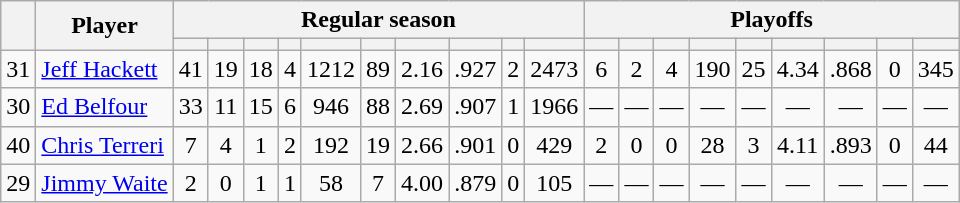<table class="wikitable plainrowheaders" style="text-align:center;">
<tr>
<th scope="col" rowspan="2"></th>
<th scope="col" rowspan="2">Player</th>
<th scope=colgroup colspan=10>Regular season</th>
<th scope=colgroup colspan=9>Playoffs</th>
</tr>
<tr>
<th scope="col"></th>
<th scope="col"></th>
<th scope="col"></th>
<th scope="col"></th>
<th scope="col"></th>
<th scope="col"></th>
<th scope="col"></th>
<th scope="col"></th>
<th scope="col"></th>
<th scope="col"></th>
<th scope="col"></th>
<th scope="col"></th>
<th scope="col"></th>
<th scope="col"></th>
<th scope="col"></th>
<th scope="col"></th>
<th scope="col"></th>
<th scope="col"></th>
<th scope="col"></th>
</tr>
<tr>
<td scope="row">31</td>
<td align="left"><a href='#'>Jeff Hackett</a></td>
<td>41</td>
<td>19</td>
<td>18</td>
<td>4</td>
<td>1212</td>
<td>89</td>
<td>2.16</td>
<td>.927</td>
<td>2</td>
<td>2473</td>
<td>6</td>
<td>2</td>
<td>4</td>
<td>190</td>
<td>25</td>
<td>4.34</td>
<td>.868</td>
<td>0</td>
<td>345</td>
</tr>
<tr>
<td scope="row">30</td>
<td align="left"><a href='#'>Ed Belfour</a></td>
<td>33</td>
<td>11</td>
<td>15</td>
<td>6</td>
<td>946</td>
<td>88</td>
<td>2.69</td>
<td>.907</td>
<td>1</td>
<td>1966</td>
<td>—</td>
<td>—</td>
<td>—</td>
<td>—</td>
<td>—</td>
<td>—</td>
<td>—</td>
<td>—</td>
<td>—</td>
</tr>
<tr>
<td scope="row">40</td>
<td align="left"><a href='#'>Chris Terreri</a></td>
<td>7</td>
<td>4</td>
<td>1</td>
<td>2</td>
<td>192</td>
<td>19</td>
<td>2.66</td>
<td>.901</td>
<td>0</td>
<td>429</td>
<td>2</td>
<td>0</td>
<td>0</td>
<td>28</td>
<td>3</td>
<td>4.11</td>
<td>.893</td>
<td>0</td>
<td>44</td>
</tr>
<tr>
<td scope="row">29</td>
<td align="left"><a href='#'>Jimmy Waite</a></td>
<td>2</td>
<td>0</td>
<td>1</td>
<td>1</td>
<td>58</td>
<td>7</td>
<td>4.00</td>
<td>.879</td>
<td>0</td>
<td>105</td>
<td>—</td>
<td>—</td>
<td>—</td>
<td>—</td>
<td>—</td>
<td>—</td>
<td>—</td>
<td>—</td>
<td>—</td>
</tr>
</table>
